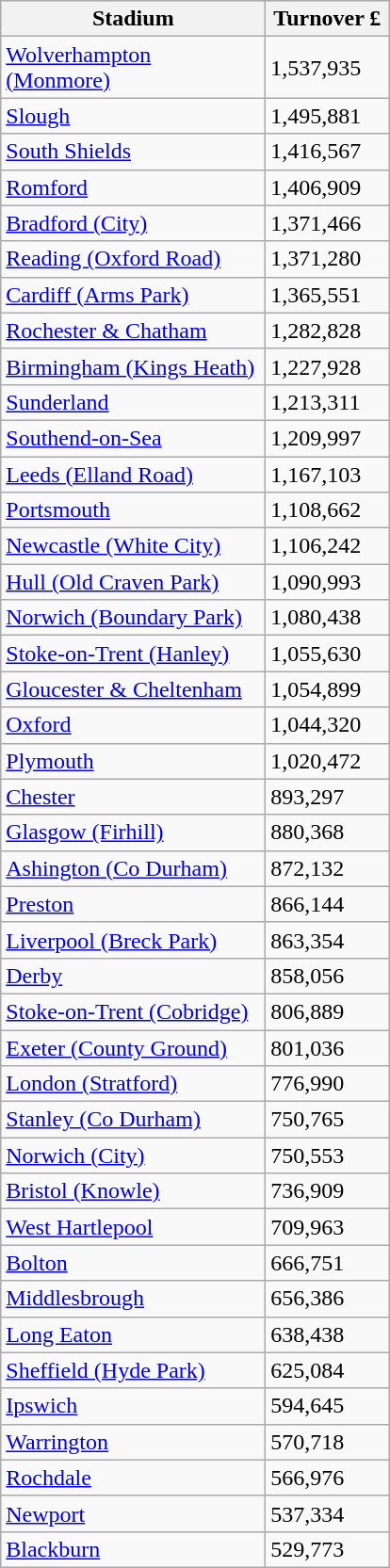<table class="wikitable">
<tr>
<th width=180>Stadium</th>
<th width=80>Turnover £</th>
</tr>
<tr>
<td><a href='#'>Wolverhampton (Monmore)</a></td>
<td>1,537,935</td>
</tr>
<tr>
<td><a href='#'>Slough</a></td>
<td>1,495,881</td>
</tr>
<tr>
<td><a href='#'>South Shields</a></td>
<td>1,416,567</td>
</tr>
<tr>
<td><a href='#'>Romford</a></td>
<td>1,406,909</td>
</tr>
<tr>
<td><a href='#'>Bradford (City)</a></td>
<td>1,371,466</td>
</tr>
<tr>
<td><a href='#'>Reading (Oxford Road)</a></td>
<td>1,371,280</td>
</tr>
<tr>
<td><a href='#'>Cardiff (Arms Park)</a></td>
<td>1,365,551</td>
</tr>
<tr>
<td><a href='#'>Rochester & Chatham</a></td>
<td>1,282,828</td>
</tr>
<tr>
<td><a href='#'>Birmingham (Kings Heath)</a></td>
<td>1,227,928</td>
</tr>
<tr>
<td><a href='#'>Sunderland</a></td>
<td>1,213,311</td>
</tr>
<tr>
<td><a href='#'>Southend-on-Sea</a></td>
<td>1,209,997</td>
</tr>
<tr>
<td><a href='#'>Leeds (Elland Road)</a></td>
<td>1,167,103</td>
</tr>
<tr>
<td><a href='#'>Portsmouth</a></td>
<td>1,108,662</td>
</tr>
<tr>
<td><a href='#'>Newcastle (White City)</a></td>
<td>1,106,242</td>
</tr>
<tr>
<td><a href='#'>Hull (Old Craven Park)</a></td>
<td>1,090,993</td>
</tr>
<tr>
<td><a href='#'>Norwich (Boundary Park)</a></td>
<td>1,080,438</td>
</tr>
<tr>
<td><a href='#'>Stoke-on-Trent (Hanley)</a></td>
<td>1,055,630</td>
</tr>
<tr>
<td><a href='#'>Gloucester & Cheltenham</a></td>
<td>1,054,899</td>
</tr>
<tr>
<td><a href='#'>Oxford</a></td>
<td>1,044,320</td>
</tr>
<tr>
<td><a href='#'>Plymouth</a></td>
<td>1,020,472</td>
</tr>
<tr>
<td><a href='#'>Chester</a></td>
<td>893,297</td>
</tr>
<tr>
<td><a href='#'>Glasgow (Firhill)</a></td>
<td>880,368</td>
</tr>
<tr>
<td><a href='#'>Ashington (Co Durham)</a></td>
<td>872,132</td>
</tr>
<tr>
<td><a href='#'>Preston</a></td>
<td>866,144</td>
</tr>
<tr>
<td><a href='#'>Liverpool (Breck Park)</a></td>
<td>863,354</td>
</tr>
<tr>
<td><a href='#'>Derby</a></td>
<td>858,056</td>
</tr>
<tr>
<td><a href='#'>Stoke-on-Trent (Cobridge)</a></td>
<td>806,889</td>
</tr>
<tr>
<td><a href='#'>Exeter (County Ground)</a></td>
<td>801,036</td>
</tr>
<tr>
<td><a href='#'>London (Stratford)</a></td>
<td>776,990</td>
</tr>
<tr>
<td><a href='#'>Stanley (Co Durham)</a></td>
<td>750,765</td>
</tr>
<tr>
<td><a href='#'>Norwich (City)</a></td>
<td>750,553</td>
</tr>
<tr>
<td><a href='#'>Bristol (Knowle)</a></td>
<td>736,909</td>
</tr>
<tr>
<td><a href='#'>West Hartlepool</a></td>
<td>709,963</td>
</tr>
<tr>
<td><a href='#'>Bolton</a></td>
<td>666,751</td>
</tr>
<tr>
<td><a href='#'>Middlesbrough</a></td>
<td>656,386</td>
</tr>
<tr>
<td><a href='#'>Long Eaton</a></td>
<td>638,438</td>
</tr>
<tr>
<td><a href='#'>Sheffield (Hyde Park)</a></td>
<td>625,084</td>
</tr>
<tr>
<td><a href='#'>Ipswich</a></td>
<td>594,645</td>
</tr>
<tr>
<td><a href='#'>Warrington</a></td>
<td>570,718</td>
</tr>
<tr>
<td><a href='#'>Rochdale</a></td>
<td>566,976</td>
</tr>
<tr>
<td><a href='#'>Newport</a></td>
<td>537,334</td>
</tr>
<tr>
<td><a href='#'>Blackburn</a></td>
<td>529,773</td>
</tr>
</table>
